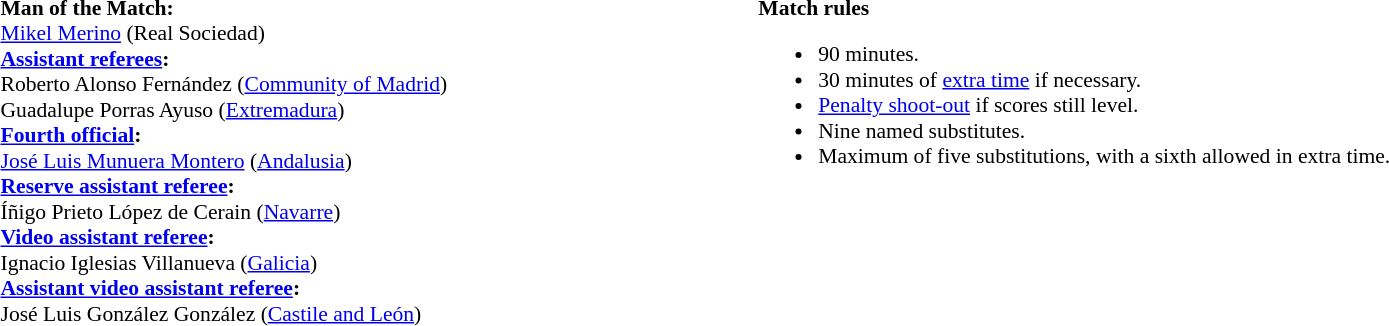<table style="width:100%; font-size:90%;">
<tr>
<td style="width:40%; vertical-align:top;"><br><strong>Man of the Match:</strong>
<br><a href='#'>Mikel Merino</a> (Real Sociedad)<br><strong><a href='#'>Assistant referees</a>:</strong>
<br>Roberto Alonso Fernández (<a href='#'>Community of Madrid</a>)
<br>Guadalupe Porras Ayuso (<a href='#'>Extremadura</a>)
<br><strong><a href='#'>Fourth official</a>:</strong>
<br><a href='#'>José Luis Munuera Montero</a> (<a href='#'>Andalusia</a>)
<br><strong><a href='#'>Reserve assistant referee</a>:</strong>
<br>Íñigo Prieto López de Cerain (<a href='#'>Navarre</a>)
<br><strong><a href='#'>Video assistant referee</a>:</strong>
<br>Ignacio Iglesias Villanueva (<a href='#'>Galicia</a>)
<br><strong><a href='#'>Assistant video assistant referee</a>:</strong>
<br>José Luis González González (<a href='#'>Castile and León</a>)</td>
<td style="width:60%; vertical-align:top;"><br><strong>Match rules</strong><ul><li>90 minutes.</li><li>30 minutes of <a href='#'>extra time</a> if necessary.</li><li><a href='#'>Penalty shoot-out</a> if scores still level.</li><li>Nine named substitutes.</li><li>Maximum of five substitutions, with a sixth allowed in extra time.</li></ul></td>
</tr>
</table>
